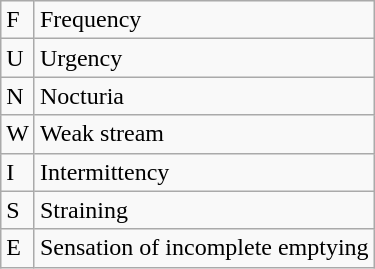<table class="wikitable">
<tr>
<td>F</td>
<td>Frequency</td>
</tr>
<tr>
<td>U</td>
<td>Urgency</td>
</tr>
<tr>
<td>N</td>
<td>Nocturia</td>
</tr>
<tr>
<td>W</td>
<td>Weak stream</td>
</tr>
<tr>
<td>I</td>
<td>Intermittency</td>
</tr>
<tr>
<td>S</td>
<td>Straining</td>
</tr>
<tr>
<td>E</td>
<td>Sensation of incomplete emptying</td>
</tr>
</table>
